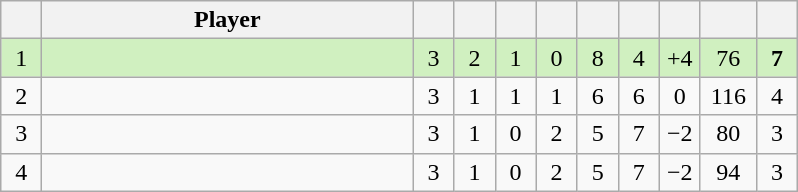<table class="wikitable" style="text-align:center; margin: 1em auto 1em auto, align:left">
<tr>
<th width=20></th>
<th width=240>Player</th>
<th width=20></th>
<th width=20></th>
<th width=20></th>
<th width=20></th>
<th width=20></th>
<th width=20></th>
<th width=20></th>
<th width=30></th>
<th width=20></th>
</tr>
<tr style="background:#D0F0C0;">
<td>1</td>
<td align=left></td>
<td>3</td>
<td>2</td>
<td>1</td>
<td>0</td>
<td>8</td>
<td>4</td>
<td>+4</td>
<td>76</td>
<td><strong>7</strong></td>
</tr>
<tr style=>
<td>2</td>
<td align=left></td>
<td>3</td>
<td>1</td>
<td>1</td>
<td>1</td>
<td>6</td>
<td>6</td>
<td>0</td>
<td>116</td>
<td>4</td>
</tr>
<tr style=>
<td>3</td>
<td align=left></td>
<td>3</td>
<td>1</td>
<td>0</td>
<td>2</td>
<td>5</td>
<td>7</td>
<td>−2</td>
<td>80</td>
<td>3</td>
</tr>
<tr style=>
<td>4</td>
<td align=left></td>
<td>3</td>
<td>1</td>
<td>0</td>
<td>2</td>
<td>5</td>
<td>7</td>
<td>−2</td>
<td>94</td>
<td>3</td>
</tr>
</table>
